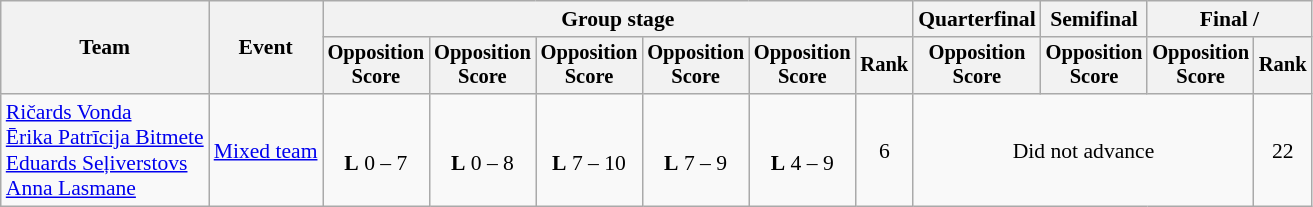<table class="wikitable" style="font-size:90%">
<tr>
<th rowspan=2>Team</th>
<th rowspan=2>Event</th>
<th colspan=6>Group stage</th>
<th>Quarterfinal</th>
<th>Semifinal</th>
<th colspan=2>Final / </th>
</tr>
<tr style="font-size:95%">
<th>Opposition<br>Score</th>
<th>Opposition<br>Score</th>
<th>Opposition<br>Score</th>
<th>Opposition<br>Score</th>
<th>Opposition<br>Score</th>
<th>Rank</th>
<th>Opposition<br>Score</th>
<th>Opposition<br>Score</th>
<th>Opposition<br>Score</th>
<th>Rank</th>
</tr>
<tr align=center>
<td align=left><a href='#'>Ričards Vonda</a><br><a href='#'>Ērika Patrīcija Bitmete</a><br><a href='#'>Eduards Seļiverstovs</a><br><a href='#'>Anna Lasmane</a></td>
<td align=left><a href='#'>Mixed team</a></td>
<td><br><strong>L</strong> 0 – 7</td>
<td><br><strong>L</strong> 0 – 8</td>
<td><br><strong>L</strong> 7 – 10</td>
<td><br><strong>L</strong> 7 – 9</td>
<td><br><strong>L</strong> 4 – 9</td>
<td>6</td>
<td align=center colspan=3>Did not advance</td>
<td>22</td>
</tr>
</table>
